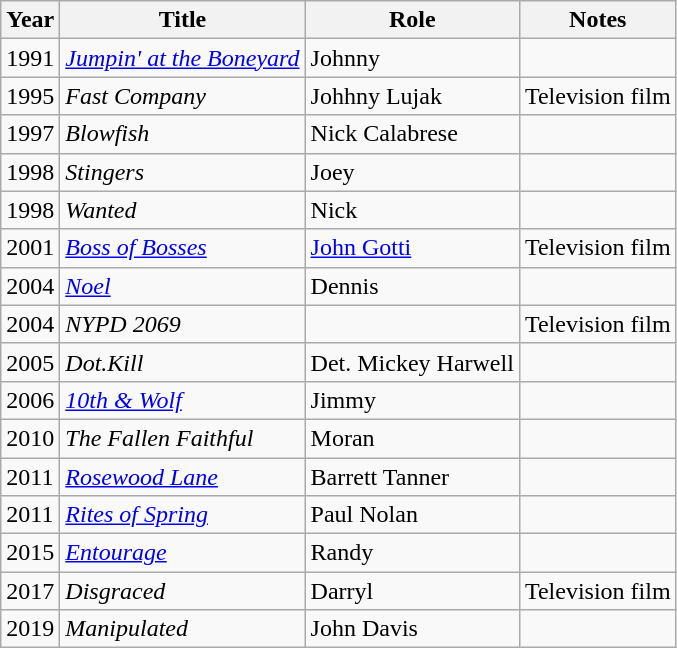<table class="wikitable sortable">
<tr>
<th>Year</th>
<th>Title</th>
<th>Role</th>
<th class="unsortable">Notes</th>
</tr>
<tr>
<td>1991</td>
<td><em><a href='#'>Jumpin' at the Boneyard</a></em></td>
<td>Johnny</td>
<td></td>
</tr>
<tr>
<td>1995</td>
<td><em>Fast Company</em></td>
<td>Johhny Lujak</td>
<td>Television film</td>
</tr>
<tr>
<td>1997</td>
<td><em>Blowfish</em></td>
<td>Nick Calabrese</td>
<td></td>
</tr>
<tr>
<td>1998</td>
<td><em>Stingers </em></td>
<td>Joey</td>
<td></td>
</tr>
<tr>
<td>1998</td>
<td><em>Wanted </em></td>
<td>Nick</td>
<td></td>
</tr>
<tr>
<td>2001</td>
<td><em><a href='#'>Boss of Bosses</a></em></td>
<td><a href='#'>John Gotti</a></td>
<td>Television film</td>
</tr>
<tr>
<td>2004</td>
<td><em><a href='#'>Noel</a></em></td>
<td>Dennis</td>
<td></td>
</tr>
<tr>
<td>2004</td>
<td><em>NYPD 2069</em></td>
<td></td>
<td>Television film</td>
</tr>
<tr>
<td>2005</td>
<td><em>Dot.Kill</em></td>
<td>Det. Mickey Harwell</td>
<td></td>
</tr>
<tr>
<td>2006</td>
<td><em><a href='#'>10th & Wolf</a></em></td>
<td>Jimmy</td>
<td></td>
</tr>
<tr>
<td>2010</td>
<td><em>The Fallen Faithful</em></td>
<td>Moran</td>
<td></td>
</tr>
<tr>
<td>2011</td>
<td><em><a href='#'>Rosewood Lane</a></em></td>
<td>Barrett Tanner</td>
<td></td>
</tr>
<tr>
<td>2011</td>
<td><em><a href='#'>Rites of Spring</a></em></td>
<td>Paul Nolan</td>
<td></td>
</tr>
<tr>
<td>2015</td>
<td><em><a href='#'>Entourage</a></em></td>
<td>Randy</td>
<td></td>
</tr>
<tr>
<td>2017</td>
<td><em>Disgraced</em></td>
<td>Darryl</td>
<td>Television film</td>
</tr>
<tr>
<td>2019</td>
<td><em>Manipulated</em></td>
<td>John Davis</td>
<td></td>
</tr>
</table>
